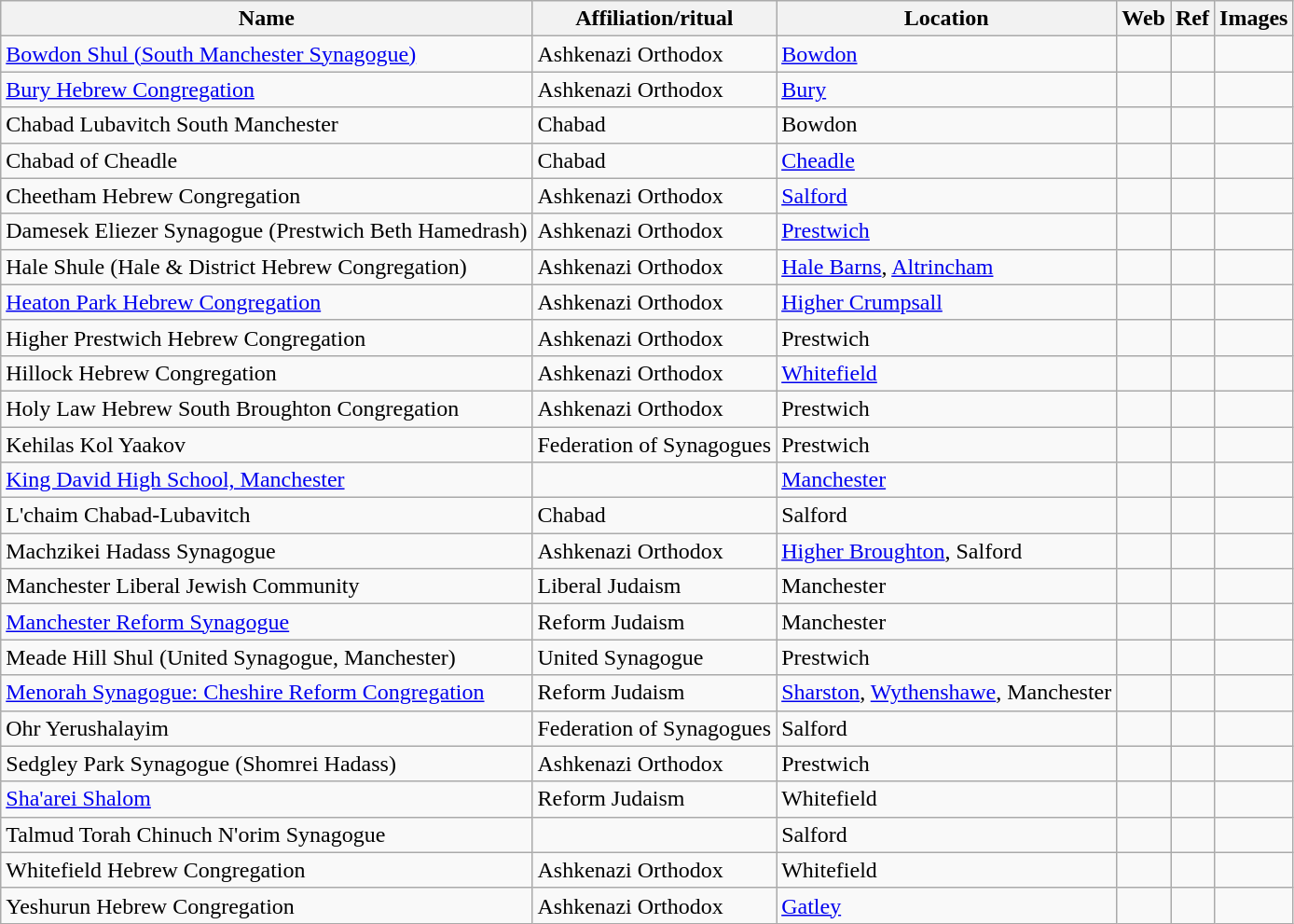<table class="wikitable sortable">
<tr>
<th>Name</th>
<th>Affiliation/ritual</th>
<th>Location</th>
<th>Web</th>
<th>Ref</th>
<th>Images</th>
</tr>
<tr>
<td><a href='#'>Bowdon Shul (South Manchester Synagogue)</a></td>
<td>Ashkenazi Orthodox</td>
<td><a href='#'>Bowdon</a></td>
<td></td>
<td></td>
<td></td>
</tr>
<tr>
<td><a href='#'>Bury Hebrew Congregation</a></td>
<td>Ashkenazi Orthodox</td>
<td><a href='#'>Bury</a></td>
<td></td>
<td></td>
<td></td>
</tr>
<tr>
<td>Chabad Lubavitch South Manchester</td>
<td>Chabad</td>
<td>Bowdon</td>
<td></td>
<td></td>
<td></td>
</tr>
<tr>
<td>Chabad of Cheadle</td>
<td>Chabad</td>
<td><a href='#'>Cheadle</a></td>
<td></td>
<td></td>
<td></td>
</tr>
<tr>
<td>Cheetham Hebrew Congregation</td>
<td>Ashkenazi Orthodox</td>
<td><a href='#'>Salford</a></td>
<td></td>
<td></td>
<td></td>
</tr>
<tr>
<td>Damesek Eliezer Synagogue (Prestwich Beth Hamedrash)</td>
<td>Ashkenazi Orthodox</td>
<td><a href='#'>Prestwich</a></td>
<td></td>
<td></td>
<td></td>
</tr>
<tr>
<td>Hale Shule (Hale & District Hebrew Congregation)</td>
<td>Ashkenazi Orthodox</td>
<td><a href='#'>Hale Barns</a>, <a href='#'>Altrincham</a></td>
<td></td>
<td></td>
<td></td>
</tr>
<tr>
<td><a href='#'>Heaton Park Hebrew Congregation</a></td>
<td>Ashkenazi Orthodox</td>
<td><a href='#'>Higher Crumpsall</a></td>
<td></td>
<td></td>
<td></td>
</tr>
<tr>
<td>Higher Prestwich Hebrew Congregation</td>
<td>Ashkenazi Orthodox</td>
<td>Prestwich</td>
<td></td>
<td></td>
<td></td>
</tr>
<tr>
<td>Hillock Hebrew Congregation</td>
<td>Ashkenazi Orthodox</td>
<td><a href='#'>Whitefield</a></td>
<td></td>
<td></td>
<td></td>
</tr>
<tr>
<td>Holy Law Hebrew South Broughton Congregation</td>
<td>Ashkenazi Orthodox</td>
<td>Prestwich</td>
<td></td>
<td></td>
<td></td>
</tr>
<tr>
<td>Kehilas Kol Yaakov</td>
<td>Federation of Synagogues</td>
<td>Prestwich</td>
<td></td>
<td></td>
<td></td>
</tr>
<tr>
<td><a href='#'>King David High School, Manchester</a></td>
<td></td>
<td><a href='#'>Manchester</a></td>
<td></td>
<td></td>
<td></td>
</tr>
<tr>
<td>L'chaim Chabad-Lubavitch</td>
<td>Chabad</td>
<td>Salford</td>
<td></td>
<td></td>
<td></td>
</tr>
<tr>
<td>Machzikei Hadass Synagogue</td>
<td>Ashkenazi Orthodox</td>
<td><a href='#'>Higher Broughton</a>, Salford</td>
<td></td>
<td></td>
</tr>
<tr>
<td>Manchester Liberal Jewish Community</td>
<td>Liberal Judaism</td>
<td>Manchester</td>
<td></td>
<td></td>
<td></td>
</tr>
<tr>
<td><a href='#'>Manchester Reform Synagogue</a></td>
<td>Reform Judaism</td>
<td>Manchester</td>
<td></td>
<td></td>
<td></td>
</tr>
<tr>
<td>Meade Hill Shul (United Synagogue, Manchester)</td>
<td>United Synagogue</td>
<td>Prestwich</td>
<td></td>
<td></td>
<td></td>
</tr>
<tr>
<td><a href='#'>Menorah Synagogue: Cheshire Reform Congregation</a></td>
<td>Reform Judaism</td>
<td><a href='#'>Sharston</a>, <a href='#'>Wythenshawe</a>,  Manchester</td>
<td></td>
<td></td>
<td></td>
</tr>
<tr>
<td>Ohr Yerushalayim</td>
<td>Federation of Synagogues</td>
<td>Salford</td>
<td></td>
<td></td>
<td></td>
</tr>
<tr>
<td>Sedgley Park Synagogue (Shomrei Hadass)</td>
<td>Ashkenazi Orthodox</td>
<td>Prestwich</td>
<td></td>
<td></td>
<td></td>
</tr>
<tr>
<td><a href='#'>Sha'arei Shalom</a></td>
<td>Reform Judaism</td>
<td>Whitefield</td>
<td></td>
<td></td>
<td></td>
</tr>
<tr>
<td>Talmud Torah Chinuch N'orim Synagogue</td>
<td></td>
<td>Salford</td>
<td></td>
<td></td>
<td></td>
</tr>
<tr>
<td>Whitefield Hebrew Congregation</td>
<td>Ashkenazi Orthodox</td>
<td>Whitefield</td>
<td></td>
<td></td>
<td></td>
</tr>
<tr>
<td>Yeshurun Hebrew Congregation</td>
<td>Ashkenazi Orthodox</td>
<td><a href='#'>Gatley</a></td>
<td></td>
<td></td>
<td></td>
</tr>
</table>
